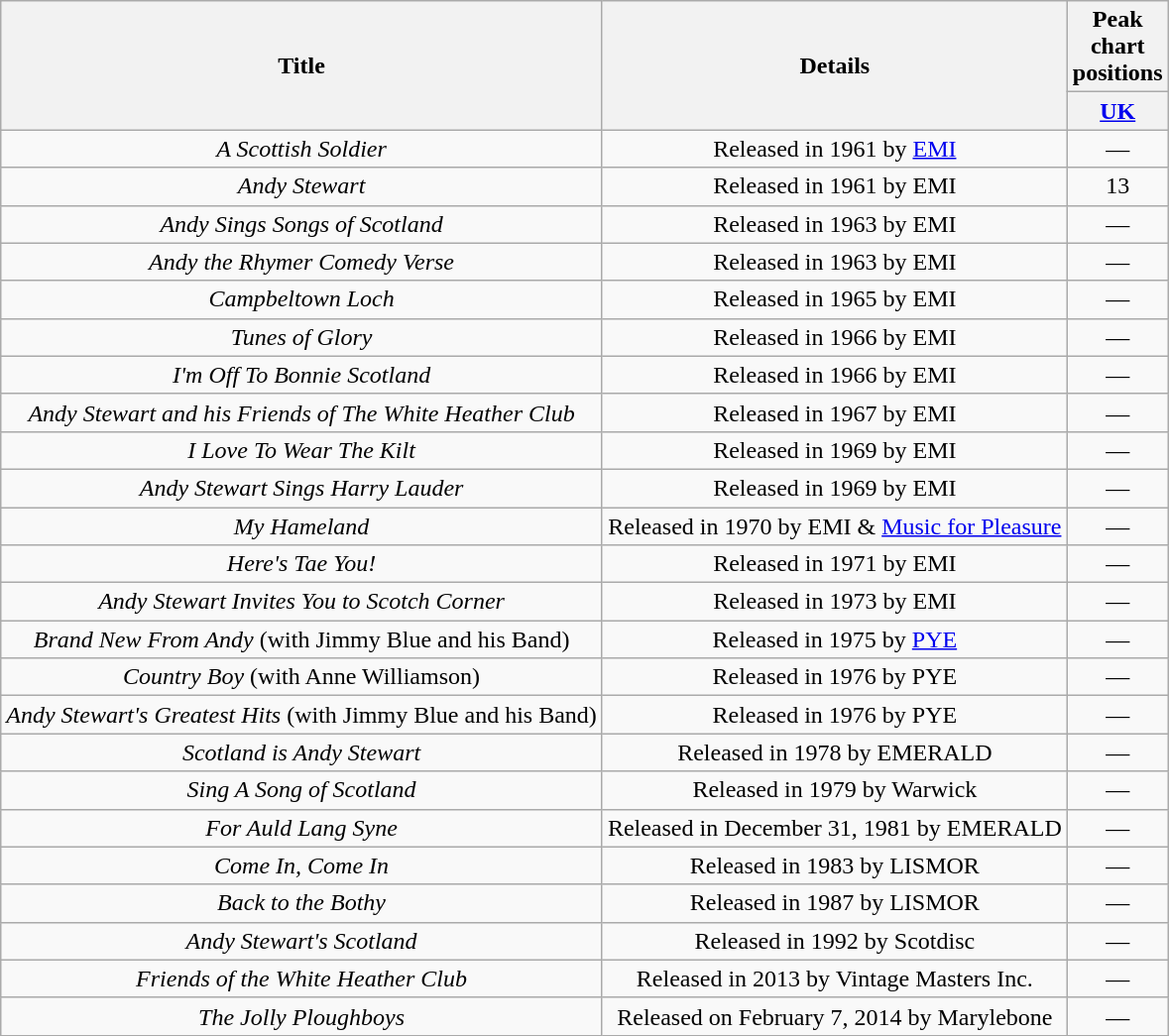<table class="wikitable">
<tr>
<th rowspan="2">Title</th>
<th rowspan="2">Details</th>
<th>Peak chart positions</th>
</tr>
<tr>
<th width="45"><a href='#'>UK</a><br></th>
</tr>
<tr>
<td align="center"><em>A Scottish Soldier</em></td>
<td align="center">Released in 1961 by <a href='#'>EMI</a></td>
<td align="center">—</td>
</tr>
<tr>
<td align="center"><em>Andy Stewart</em></td>
<td align="center">Released in 1961 by EMI</td>
<td align="center">13</td>
</tr>
<tr>
<td align="center"><em>Andy Sings Songs of Scotland</em></td>
<td align="center">Released in 1963 by EMI</td>
<td align="center">—</td>
</tr>
<tr>
<td align="center"><em>Andy the Rhymer Comedy Verse</em></td>
<td align="center">Released in 1963 by EMI</td>
<td align="center">—</td>
</tr>
<tr>
<td align="center"><em>Campbeltown Loch</em></td>
<td align="center">Released in 1965 by EMI</td>
<td align="center">—</td>
</tr>
<tr>
<td align="center"><em>Tunes of Glory</em></td>
<td align="center">Released in 1966 by EMI</td>
<td align="center">—</td>
</tr>
<tr>
<td align="center"><em>I'm Off To Bonnie Scotland</em></td>
<td align="center">Released in 1966 by EMI</td>
<td align="center">—</td>
</tr>
<tr>
<td align="center"><em>Andy Stewart and his Friends of The White Heather Club</em></td>
<td align="center">Released in 1967 by EMI</td>
<td align="center">—</td>
</tr>
<tr>
<td align="center"><em>I Love To Wear The Kilt</em></td>
<td align="center">Released in 1969 by EMI</td>
<td align="center">—</td>
</tr>
<tr>
<td align="center"><em>Andy Stewart Sings Harry Lauder</em></td>
<td align="center">Released in 1969 by EMI</td>
<td align="center">—</td>
</tr>
<tr>
<td align="center"><em>My Hameland</em></td>
<td align="center">Released in 1970 by EMI & <a href='#'>Music for Pleasure</a></td>
<td align="center">—</td>
</tr>
<tr>
<td align="center"><em>Here's Tae You!</em></td>
<td align="center">Released in 1971 by EMI</td>
<td align="center">—</td>
</tr>
<tr>
<td align="center"><em>Andy Stewart Invites You to Scotch Corner</em></td>
<td align="center">Released in 1973 by EMI</td>
<td align="center">—</td>
</tr>
<tr>
<td align="center"><em>Brand New From Andy</em> (with Jimmy Blue and his Band)</td>
<td align="center">Released in 1975 by <a href='#'>PYE</a></td>
<td align="center">—</td>
</tr>
<tr>
<td align="center"><em>Country Boy</em> (with Anne Williamson)</td>
<td align="center">Released in 1976 by PYE</td>
<td align="center">—</td>
</tr>
<tr>
<td align="center"><em>Andy Stewart's Greatest Hits</em> (with Jimmy Blue and his Band)</td>
<td align="center">Released in 1976 by PYE</td>
<td align="center">—</td>
</tr>
<tr>
<td align="center"><em>Scotland is Andy Stewart</em></td>
<td align="center">Released in 1978 by EMERALD</td>
<td align="center">—</td>
</tr>
<tr>
<td align="center"><em>Sing A Song of Scotland</em></td>
<td align="center">Released in 1979 by Warwick</td>
<td align="center">—</td>
</tr>
<tr>
<td align="center"><em>For Auld Lang Syne</em></td>
<td align="center">Released in December 31, 1981 by EMERALD</td>
<td align="center">—</td>
</tr>
<tr>
<td align="center"><em>Come In, Come In</em></td>
<td align="center">Released in 1983 by LISMOR</td>
<td align="center">—</td>
</tr>
<tr>
<td align="center"><em>Back to the Bothy</em></td>
<td align="center">Released in 1987 by LISMOR</td>
<td align="center">—</td>
</tr>
<tr>
<td align="center"><em>Andy Stewart's Scotland</em></td>
<td align="center">Released in 1992 by Scotdisc</td>
<td align="center">—</td>
</tr>
<tr>
<td align="center"><em>Friends of the White Heather Club</em></td>
<td align="center">Released in 2013 by Vintage Masters Inc.</td>
<td align="center">—</td>
</tr>
<tr>
<td align="center"><em>The Jolly Ploughboys</em></td>
<td align="center">Released on February 7, 2014 by Marylebone</td>
<td align="center">—</td>
</tr>
</table>
